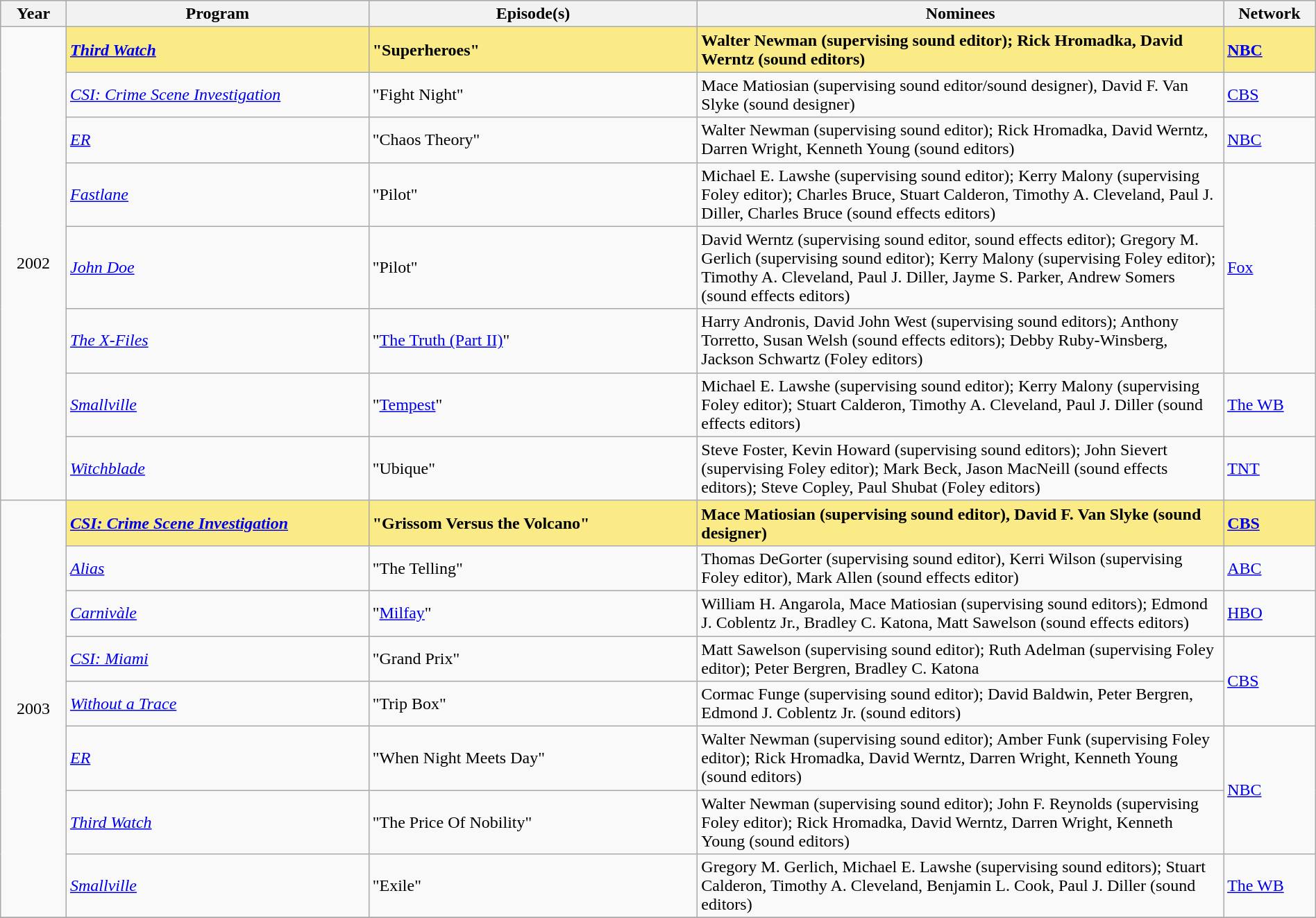<table class="wikitable" style="width:100%">
<tr bgcolor="#bebebe">
<th width="5%">Year</th>
<th width="23%">Program</th>
<th width="25%">Episode(s)</th>
<th width="40%">Nominees</th>
<th width="7%">Network</th>
</tr>
<tr>
<td rowspan=8 style="text-align:center">2002<br></td>
<td style="background:#FAEB86;"><strong><em><a href='#'>Third Watch</a></em></strong></td>
<td style="background:#FAEB86;"><strong>"Superheroes"</strong></td>
<td style="background:#FAEB86;"><strong>Walter Newman (supervising sound editor); Rick Hromadka, David Werntz (sound editors)</strong></td>
<td style="background:#FAEB86;"><strong><a href='#'>NBC</a></strong></td>
</tr>
<tr>
<td><em><a href='#'>CSI: Crime Scene Investigation</a></em></td>
<td>"Fight Night"</td>
<td>Mace Matiosian (supervising sound editor/sound designer), David F. Van Slyke (sound designer)</td>
<td><a href='#'>CBS</a></td>
</tr>
<tr>
<td><em><a href='#'>ER</a></em></td>
<td>"Chaos Theory"</td>
<td>Walter Newman (supervising sound editor); Rick Hromadka, David Werntz, Darren Wright, Kenneth Young (sound editors)</td>
<td><a href='#'>NBC</a></td>
</tr>
<tr>
<td><em><a href='#'>Fastlane</a></em></td>
<td>"Pilot"</td>
<td>Michael E. Lawshe (supervising sound editor); Kerry Malony (supervising Foley editor); Charles Bruce, Stuart Calderon, Timothy A. Cleveland, Paul J. Diller, Charles Bruce (sound effects editors)</td>
<td rowspan="3"><a href='#'>Fox</a></td>
</tr>
<tr>
<td><em><a href='#'>John Doe</a></em></td>
<td>"Pilot"</td>
<td>David Werntz (supervising sound editor, sound effects editor); Gregory M. Gerlich (supervising sound editor); Kerry Malony (supervising Foley editor); Timothy A. Cleveland, Paul J. Diller, Jayme S. Parker, Andrew Somers (sound effects editors)</td>
</tr>
<tr>
<td><em><a href='#'>The X-Files</a></em></td>
<td>"<a href='#'>The Truth (Part II)</a>"</td>
<td>Harry Andronis, David John West (supervising sound editors); Anthony Torretto, Susan Welsh (sound effects editors); Debby Ruby-Winsberg, Jackson Schwartz (Foley editors)</td>
</tr>
<tr>
<td><em><a href='#'>Smallville</a></em></td>
<td>"<a href='#'>Tempest</a>"</td>
<td>Michael E. Lawshe (supervising sound editor); Kerry Malony (supervising Foley editor); Stuart Calderon, Timothy A. Cleveland, Paul J. Diller (sound effects editors)</td>
<td><a href='#'>The WB</a></td>
</tr>
<tr>
<td><em><a href='#'>Witchblade</a></em></td>
<td>"Ubique"</td>
<td>Steve Foster, Kevin Howard (supervising sound editors); John Sievert (supervising Foley editor); Mark Beck, Jason MacNeill (sound effects editors); Steve Copley, Paul Shubat (Foley editors)</td>
<td><a href='#'>TNT</a></td>
</tr>
<tr>
<td rowspan=8 style="text-align:center">2003<br></td>
<td style="background:#FAEB86;"><strong><em><a href='#'>CSI: Crime Scene Investigation</a></em></strong></td>
<td style="background:#FAEB86;"><strong>"Grissom Versus the Volcano"</strong></td>
<td style="background:#FAEB86;"><strong>Mace Matiosian (supervising sound editor), David F. Van Slyke (sound designer)</strong></td>
<td style="background:#FAEB86;"><strong><a href='#'>CBS</a></strong></td>
</tr>
<tr>
<td><em><a href='#'>Alias</a></em></td>
<td>"The Telling"</td>
<td>Thomas DeGorter (supervising sound editor), Kerri Wilson (supervising Foley editor), Mark Allen (sound effects editor)</td>
<td><a href='#'>ABC</a></td>
</tr>
<tr>
<td><em><a href='#'>Carnivàle</a></em></td>
<td>"<a href='#'>Milfay</a>"</td>
<td>William H. Angarola, Mace Matiosian (supervising sound editors); Edmond J. Coblentz Jr., Bradley C. Katona, Matt Sawelson (sound effects editors)</td>
<td><a href='#'>HBO</a></td>
</tr>
<tr>
<td><em><a href='#'>CSI: Miami</a></em></td>
<td>"Grand Prix"</td>
<td>Matt Sawelson (supervising sound editor); Ruth Adelman (supervising Foley editor); Peter Bergren, Bradley C. Katona</td>
<td rowspan="2"><a href='#'>CBS</a></td>
</tr>
<tr>
<td><em><a href='#'>Without a Trace</a></em></td>
<td>"Trip Box"</td>
<td>Cormac Funge (supervising sound editor); David Baldwin, Peter Bergren, Edmond J. Coblentz Jr. (sound editors)</td>
</tr>
<tr>
<td><em><a href='#'>ER</a></em></td>
<td>"When Night Meets Day"</td>
<td>Walter Newman (supervising sound editor); Amber Funk (supervising Foley editor); Rick Hromadka, David Werntz, Darren Wright, Kenneth Young (sound editors)</td>
<td rowspan="2"><a href='#'>NBC</a></td>
</tr>
<tr>
<td><em><a href='#'>Third Watch</a></em></td>
<td>"The Price Of Nobility"</td>
<td>Walter Newman (supervising sound editor); John F. Reynolds (supervising Foley editor); Rick Hromadka, David Werntz, Darren Wright, Kenneth Young (sound editors)</td>
</tr>
<tr>
<td><em><a href='#'>Smallville</a></em></td>
<td>"Exile"</td>
<td>Gregory M. Gerlich, Michael E. Lawshe (supervising sound editors); Stuart Calderon, Timothy A. Cleveland, Benjamin L. Cook, Paul J. Diller (sound editors)</td>
<td><a href='#'>The WB</a></td>
</tr>
<tr>
</tr>
</table>
